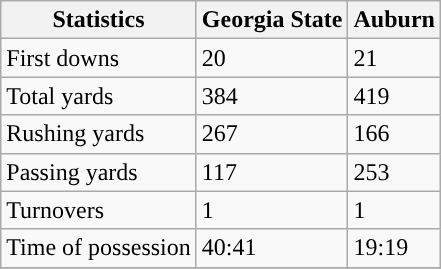<table class="wikitable">
<tr>
<th>Statistics</th>
<th>Georgia State</th>
<th>Auburn</th>
</tr>
<tr>
<td>First downs</td>
<td>20</td>
<td>21</td>
</tr>
<tr>
<td>Total yards</td>
<td>384</td>
<td>419</td>
</tr>
<tr>
<td>Rushing yards</td>
<td>267</td>
<td>166</td>
</tr>
<tr>
<td>Passing yards</td>
<td>117</td>
<td>253</td>
</tr>
<tr>
<td>Turnovers</td>
<td>1</td>
<td>1</td>
</tr>
<tr>
<td>Time of possession</td>
<td>40:41</td>
<td>19:19</td>
</tr>
<tr>
</tr>
</table>
